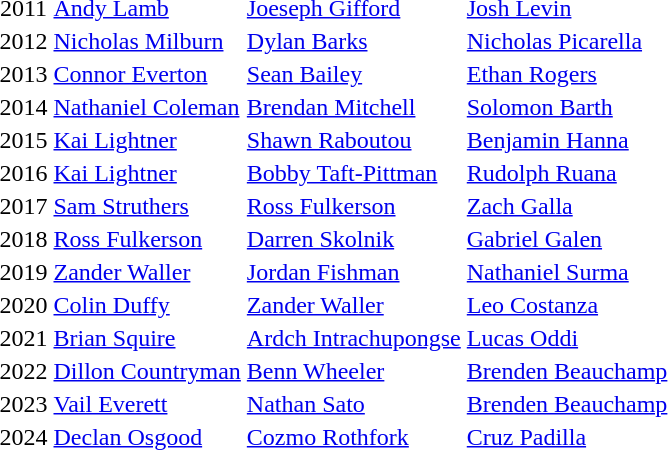<table>
<tr>
<td style="text-align:center;">2011</td>
<td><a href='#'>Andy Lamb</a></td>
<td><a href='#'>Joeseph Gifford</a></td>
<td><a href='#'>Josh Levin</a></td>
</tr>
<tr>
<td style="text-align:center;">2012</td>
<td><a href='#'>Nicholas Milburn</a></td>
<td><a href='#'>Dylan Barks</a></td>
<td><a href='#'>Nicholas Picarella</a></td>
</tr>
<tr>
<td style="text-align:center;">2013</td>
<td><a href='#'>Connor Everton</a></td>
<td><a href='#'>Sean Bailey</a></td>
<td><a href='#'>Ethan Rogers</a></td>
</tr>
<tr>
<td style="text-align:center;">2014</td>
<td><a href='#'>Nathaniel Coleman</a></td>
<td><a href='#'>Brendan Mitchell</a></td>
<td><a href='#'>Solomon Barth</a></td>
</tr>
<tr>
<td style="text-align:center;">2015</td>
<td><a href='#'>Kai Lightner</a></td>
<td><a href='#'>Shawn Raboutou</a></td>
<td><a href='#'>Benjamin Hanna</a></td>
</tr>
<tr>
<td style="text-align:center;">2016</td>
<td><a href='#'>Kai Lightner</a></td>
<td><a href='#'>Bobby Taft-Pittman</a></td>
<td><a href='#'>Rudolph Ruana</a></td>
</tr>
<tr>
<td style="text-align:center;">2017</td>
<td><a href='#'>Sam Struthers</a></td>
<td><a href='#'>Ross Fulkerson</a></td>
<td><a href='#'>Zach Galla</a></td>
</tr>
<tr>
<td style="text-align:center;">2018</td>
<td><a href='#'>Ross Fulkerson</a></td>
<td><a href='#'>Darren Skolnik</a></td>
<td><a href='#'>Gabriel Galen</a></td>
</tr>
<tr>
<td style="text-align:center;">2019</td>
<td><a href='#'>Zander Waller</a></td>
<td><a href='#'>Jordan Fishman</a></td>
<td><a href='#'>Nathaniel Surma</a></td>
</tr>
<tr>
<td style="text-align:center;">2020</td>
<td><a href='#'>Colin Duffy</a></td>
<td><a href='#'>Zander Waller</a></td>
<td><a href='#'>Leo Costanza</a></td>
</tr>
<tr>
<td style="text-align:center;">2021</td>
<td><a href='#'>Brian Squire</a></td>
<td><a href='#'>Ardch Intrachupongse</a></td>
<td><a href='#'>Lucas Oddi</a></td>
</tr>
<tr>
<td style="text-align:center;">2022</td>
<td><a href='#'>Dillon Countryman</a></td>
<td><a href='#'>Benn Wheeler</a></td>
<td><a href='#'>Brenden Beauchamp</a></td>
</tr>
<tr>
<td style="text-align:center;">2023</td>
<td><a href='#'>Vail Everett</a></td>
<td><a href='#'>Nathan Sato</a></td>
<td><a href='#'>Brenden Beauchamp</a></td>
</tr>
<tr>
<td style="text-align:center;">2024</td>
<td><a href='#'>Declan Osgood</a></td>
<td><a href='#'>Cozmo Rothfork</a></td>
<td><a href='#'>Cruz Padilla</a></td>
</tr>
</table>
